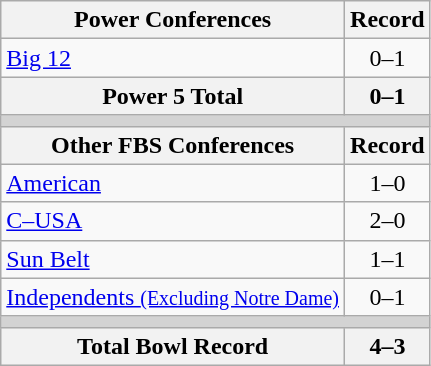<table class="wikitable">
<tr>
<th>Power Conferences</th>
<th>Record</th>
</tr>
<tr>
<td><a href='#'>Big 12</a></td>
<td align=center>0–1</td>
</tr>
<tr>
<th>Power 5 Total</th>
<th>0–1</th>
</tr>
<tr>
<th colSpan="2" style="background-color:lightgrey;"></th>
</tr>
<tr>
<th>Other FBS Conferences</th>
<th>Record</th>
</tr>
<tr>
<td><a href='#'>American</a></td>
<td align=center>1–0</td>
</tr>
<tr>
<td><a href='#'>C–USA</a></td>
<td align=center>2–0</td>
</tr>
<tr>
<td><a href='#'>Sun Belt</a></td>
<td align=center>1–1</td>
</tr>
<tr>
<td><a href='#'>Independents <small>(Excluding Notre Dame)</small></a></td>
<td align=center>0–1</td>
</tr>
<tr>
<th colSpan="2" style="background-color:lightgrey;"></th>
</tr>
<tr>
<th>Total Bowl Record</th>
<th>4–3</th>
</tr>
</table>
